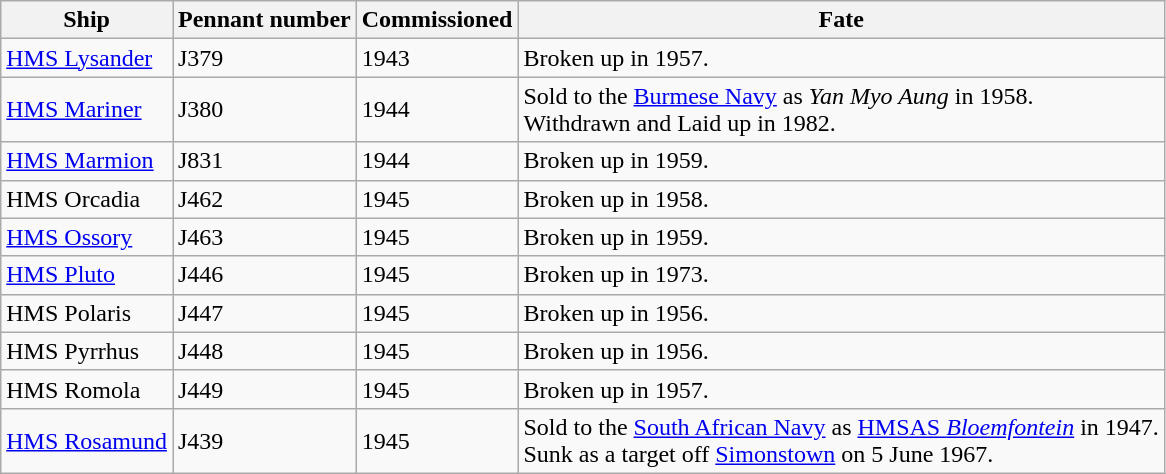<table class="wikitable">
<tr>
<th>Ship</th>
<th>Pennant number</th>
<th>Commissioned</th>
<th>Fate</th>
</tr>
<tr>
<td><a href='#'>HMS Lysander</a></td>
<td>J379</td>
<td>1943</td>
<td>Broken up in 1957.</td>
</tr>
<tr>
<td><a href='#'>HMS Mariner</a></td>
<td>J380</td>
<td>1944</td>
<td>Sold to the <a href='#'>Burmese Navy</a> as <em>Yan Myo Aung</em> in 1958.<br>Withdrawn and Laid up in 1982.</td>
</tr>
<tr>
<td><a href='#'>HMS Marmion</a></td>
<td>J831</td>
<td>1944</td>
<td>Broken up in 1959.</td>
</tr>
<tr>
<td>HMS Orcadia</td>
<td>J462</td>
<td>1945</td>
<td>Broken up in 1958.</td>
</tr>
<tr>
<td><a href='#'>HMS Ossory</a></td>
<td>J463</td>
<td>1945</td>
<td>Broken up in 1959.</td>
</tr>
<tr>
<td><a href='#'>HMS Pluto</a></td>
<td>J446</td>
<td>1945</td>
<td>Broken up in 1973.</td>
</tr>
<tr>
<td>HMS Polaris</td>
<td>J447</td>
<td>1945</td>
<td>Broken up in 1956.</td>
</tr>
<tr>
<td>HMS Pyrrhus</td>
<td>J448</td>
<td>1945</td>
<td>Broken up in 1956.</td>
</tr>
<tr>
<td>HMS Romola</td>
<td>J449</td>
<td>1945</td>
<td>Broken up in 1957.</td>
</tr>
<tr>
<td><a href='#'>HMS Rosamund</a></td>
<td>J439</td>
<td>1945</td>
<td>Sold to the <a href='#'>South African Navy</a> as <a href='#'>HMSAS <em>Bloemfontein</em></a> in 1947.<br>Sunk as a target off <a href='#'>Simonstown</a> on 5 June 1967.</td>
</tr>
</table>
